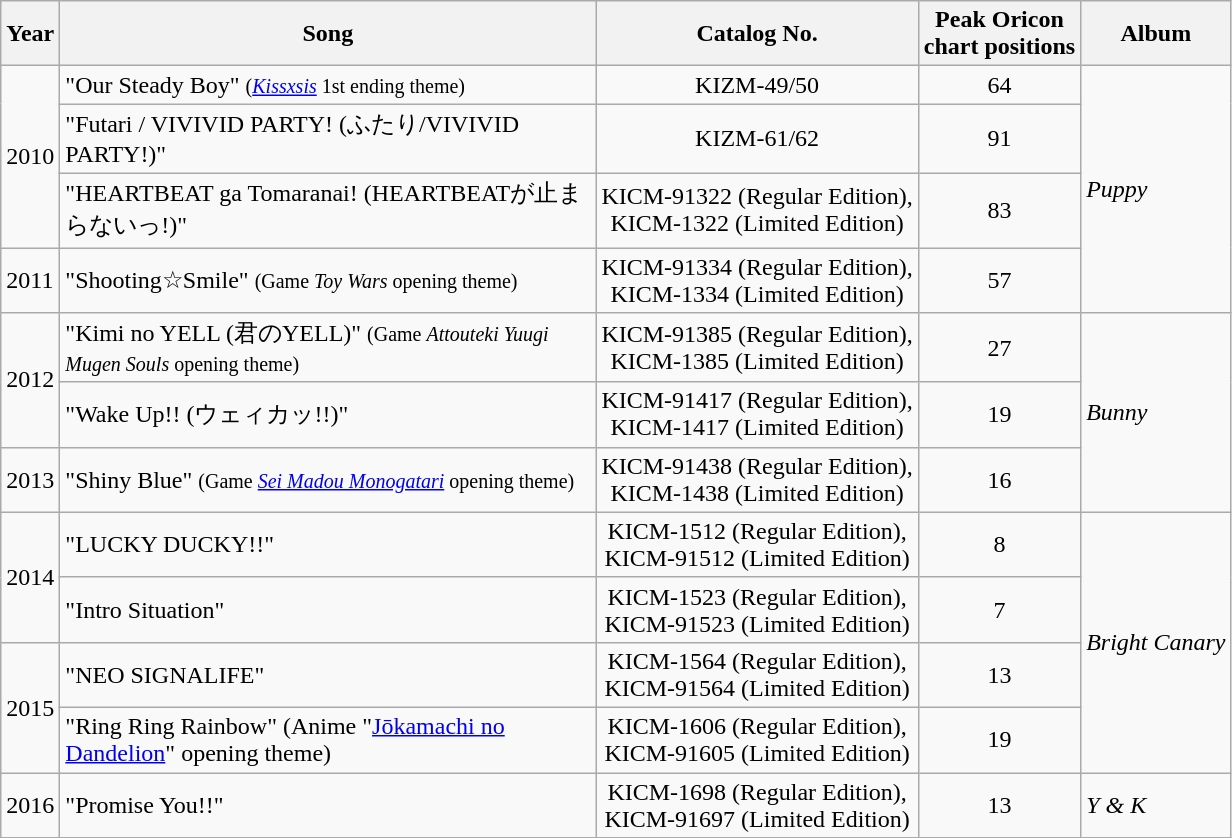<table class="wikitable" border="1">
<tr>
<th rowspan="1">Year</th>
<th rowspan="1" width="350">Song</th>
<th rowspan="1">Catalog No.</th>
<th colspan="1">Peak Oricon<br> chart positions</th>
<th rowspan="1">Album</th>
</tr>
<tr>
<td rowspan="3">2010</td>
<td align="left">"Our Steady Boy" <small>(<em><a href='#'>Kissxsis</a></em> 1st ending theme)</small></td>
<td align="center">KIZM-49/50</td>
<td align="center">64</td>
<td rowspan="4"><em>Puppy</em></td>
</tr>
<tr>
<td align="left">"Futari / VIVIVID PARTY! (ふたり/VIVIVID PARTY!)"</td>
<td align="center">KIZM-61/62</td>
<td align="center">91</td>
</tr>
<tr>
<td align="left">"HEARTBEAT ga Tomaranai! (HEARTBEATが止まらないっ!)"</td>
<td align="center">KICM-91322 (Regular Edition),<br> KICM-1322 (Limited Edition)</td>
<td align="center">83</td>
</tr>
<tr>
<td>2011</td>
<td align="left">"Shooting☆Smile" <small>(Game <em>Toy Wars</em> opening theme)</small></td>
<td align="center">KICM-91334 (Regular Edition),<br> KICM-1334 (Limited Edition)</td>
<td align="center">57</td>
</tr>
<tr>
<td rowspan="2">2012</td>
<td align="left">"Kimi no YELL (君のYELL)" <small>(Game <em>Attouteki Yuugi Mugen Souls</em> opening theme)</small></td>
<td align="center">KICM-91385 (Regular Edition),<br> KICM-1385 (Limited Edition)</td>
<td align="center">27</td>
<td rowspan="3"><em>Bunny</em></td>
</tr>
<tr>
<td align="left">"Wake Up!! (ウェィカッ!!)"</td>
<td align="center">KICM-91417 (Regular Edition),<br> KICM-1417 (Limited Edition)</td>
<td align="center">19</td>
</tr>
<tr>
<td>2013</td>
<td align="left">"Shiny Blue" <small>(Game <em><a href='#'>Sei Madou Monogatari</a></em> opening theme)</small></td>
<td align="center">KICM-91438 (Regular Edition),<br> KICM-1438 (Limited Edition)</td>
<td align="center">16</td>
</tr>
<tr>
<td rowspan="2">2014</td>
<td align="left">"LUCKY DUCKY!!"</td>
<td align="center">KICM-1512 (Regular Edition),<br> KICM-91512 (Limited Edition)</td>
<td align="center">8</td>
<td rowspan="4"><em>Bright Canary</em></td>
</tr>
<tr>
<td align="left">"Intro Situation"</td>
<td align="center">KICM-1523 (Regular Edition),<br> KICM-91523 (Limited Edition)</td>
<td align="center">7</td>
</tr>
<tr>
<td rowspan="2">2015</td>
<td align="left">"NEO SIGNALIFE"</td>
<td align="center">KICM-1564 (Regular Edition),<br> KICM-91564 (Limited Edition)</td>
<td align="center">13</td>
</tr>
<tr>
<td align="left">"Ring Ring Rainbow" (Anime "<a href='#'>Jōkamachi no Dandelion</a>" opening theme)</td>
<td align="center">KICM-1606 (Regular Edition),<br> KICM-91605 (Limited Edition)</td>
<td align="center">19</td>
</tr>
<tr>
<td>2016</td>
<td align="left">"Promise You!!"</td>
<td align="center">KICM-1698 (Regular Edition),<br> KICM-91697 (Limited Edition)</td>
<td align="center">13</td>
<td><em>Y & K</em></td>
</tr>
</table>
